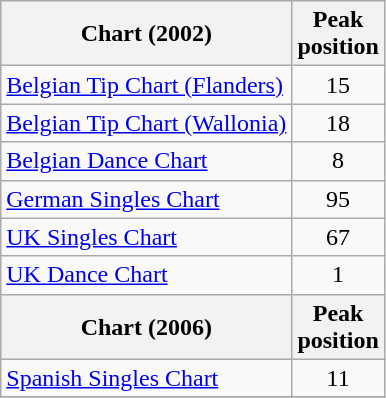<table class="wikitable">
<tr>
<th>Chart (2002)</th>
<th>Peak<br>position</th>
</tr>
<tr>
<td><a href='#'>Belgian Tip Chart (Flanders)</a></td>
<td align="center">15</td>
</tr>
<tr>
<td><a href='#'>Belgian Tip Chart (Wallonia)</a></td>
<td align="center">18</td>
</tr>
<tr>
<td><a href='#'>Belgian Dance Chart</a></td>
<td align="center">8</td>
</tr>
<tr>
<td><a href='#'>German Singles Chart</a></td>
<td align="center">95</td>
</tr>
<tr>
<td><a href='#'>UK Singles Chart</a></td>
<td align="center">67</td>
</tr>
<tr>
<td><a href='#'>UK Dance Chart</a></td>
<td align="center">1</td>
</tr>
<tr>
<th>Chart (2006)</th>
<th>Peak<br>position</th>
</tr>
<tr>
<td><a href='#'>Spanish Singles Chart</a></td>
<td align="center">11</td>
</tr>
<tr>
</tr>
</table>
